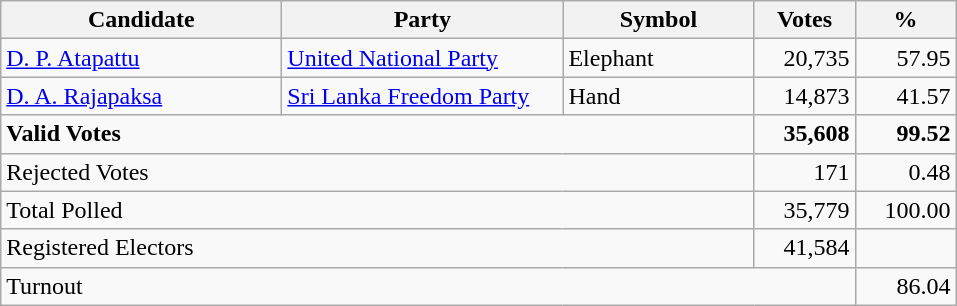<table class="wikitable" border="1" style="text-align:right;">
<tr>
<th align=left width="180">Candidate</th>
<th align=left width="180">Party</th>
<th align=left width="120">Symbol</th>
<th align=left width="60">Votes</th>
<th align=left width="60">%</th>
</tr>
<tr>
<td align=left><a href='#'>D. P. Atapattu</a></td>
<td align=left><a href='#'>United National Party</a></td>
<td align=left>Elephant</td>
<td align=right>20,735</td>
<td align=right>57.95</td>
</tr>
<tr>
<td align=left><a href='#'>D. A. Rajapaksa</a></td>
<td align=left><a href='#'>Sri Lanka Freedom Party</a></td>
<td align=left>Hand</td>
<td align=right>14,873</td>
<td align=right>41.57</td>
</tr>
<tr>
<td align=left colspan=3><strong>Valid Votes</strong></td>
<td align=right><strong>35,608</strong></td>
<td align=right><strong>99.52</strong></td>
</tr>
<tr>
<td align=left colspan=3>Rejected Votes</td>
<td align=right>171</td>
<td align=right>0.48</td>
</tr>
<tr>
<td align=left colspan=3>Total Polled</td>
<td align=right>35,779</td>
<td align=right>100.00</td>
</tr>
<tr>
<td align=left colspan=3>Registered Electors</td>
<td align=right>41,584</td>
<td></td>
</tr>
<tr>
<td align=left colspan=4>Turnout</td>
<td align=right>86.04</td>
</tr>
</table>
